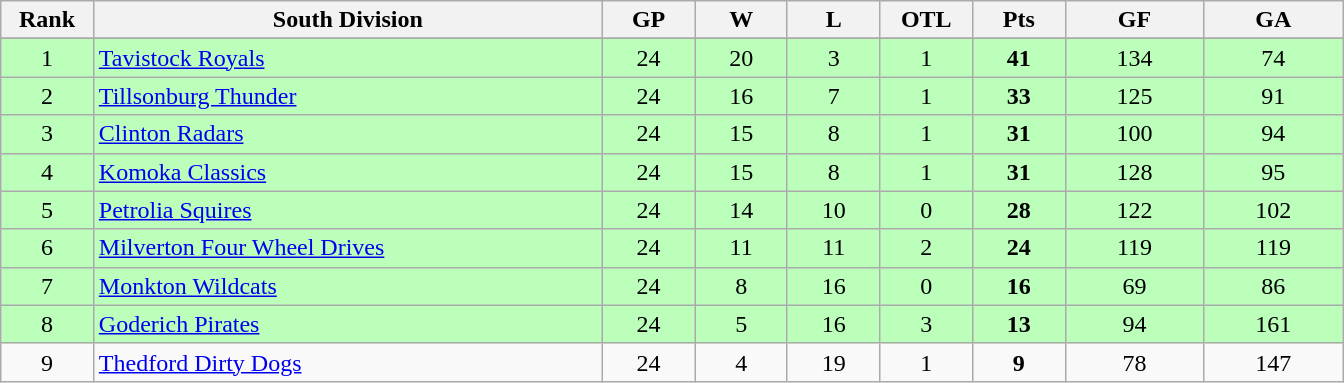<table class="wikitable" style="text-align:center" width:50em">
<tr>
<th bgcolor="#DDDDFF" width="5%">Rank</th>
<th bgcolor="#DDDDFF" width="27.5%">South Division</th>
<th bgcolor="#DDDDFF" width="5%">GP</th>
<th bgcolor="#DDDDFF" width="5%">W</th>
<th bgcolor="#DDDDFF" width="5%">L</th>
<th bgcolor="#DDDDFF" width="5%">OTL</th>
<th bgcolor="#DDDDFF" width="5%">Pts</th>
<th bgcolor="#DDDDFF" width="7.5%">GF</th>
<th bgcolor="#DDDDFF" width="7.5%">GA</th>
</tr>
<tr>
</tr>
<tr bgcolor="#bbffbb">
<td>1</td>
<td align=left><a href='#'>Tavistock Royals</a></td>
<td>24</td>
<td>20</td>
<td>3</td>
<td>1</td>
<td><strong>41</strong></td>
<td>134</td>
<td>74</td>
</tr>
<tr bgcolor="#bbffbb">
<td>2</td>
<td align=left><a href='#'>Tillsonburg Thunder</a></td>
<td>24</td>
<td>16</td>
<td>7</td>
<td>1</td>
<td><strong>33</strong></td>
<td>125</td>
<td>91</td>
</tr>
<tr bgcolor="#bbffbb">
<td>3</td>
<td align=left><a href='#'>Clinton Radars</a></td>
<td>24</td>
<td>15</td>
<td>8</td>
<td>1</td>
<td><strong>31</strong></td>
<td>100</td>
<td>94</td>
</tr>
<tr bgcolor="#bbffbb">
<td>4</td>
<td align=left><a href='#'>Komoka Classics</a></td>
<td>24</td>
<td>15</td>
<td>8</td>
<td>1</td>
<td><strong>31</strong></td>
<td>128</td>
<td>95</td>
</tr>
<tr bgcolor="#bbffbb">
<td>5</td>
<td align=left><a href='#'>Petrolia Squires</a></td>
<td>24</td>
<td>14</td>
<td>10</td>
<td>0</td>
<td><strong>28</strong></td>
<td>122</td>
<td>102</td>
</tr>
<tr bgcolor="#bbffbb">
<td>6</td>
<td align=left><a href='#'>Milverton Four Wheel Drives</a></td>
<td>24</td>
<td>11</td>
<td>11</td>
<td>2</td>
<td><strong>24</strong></td>
<td>119</td>
<td>119</td>
</tr>
<tr bgcolor="#bbffbb">
<td>7</td>
<td align=left><a href='#'>Monkton Wildcats</a></td>
<td>24</td>
<td>8</td>
<td>16</td>
<td>0</td>
<td><strong>16</strong></td>
<td>69</td>
<td>86</td>
</tr>
<tr bgcolor="#bbffbb">
<td>8</td>
<td align=left><a href='#'>Goderich Pirates</a></td>
<td>24</td>
<td>5</td>
<td>16</td>
<td>3</td>
<td><strong>13</strong></td>
<td>94</td>
<td>161</td>
</tr>
<tr>
<td>9</td>
<td align=left><a href='#'>Thedford Dirty Dogs</a></td>
<td>24</td>
<td>4</td>
<td>19</td>
<td>1</td>
<td><strong>9</strong></td>
<td>78</td>
<td>147</td>
</tr>
</table>
